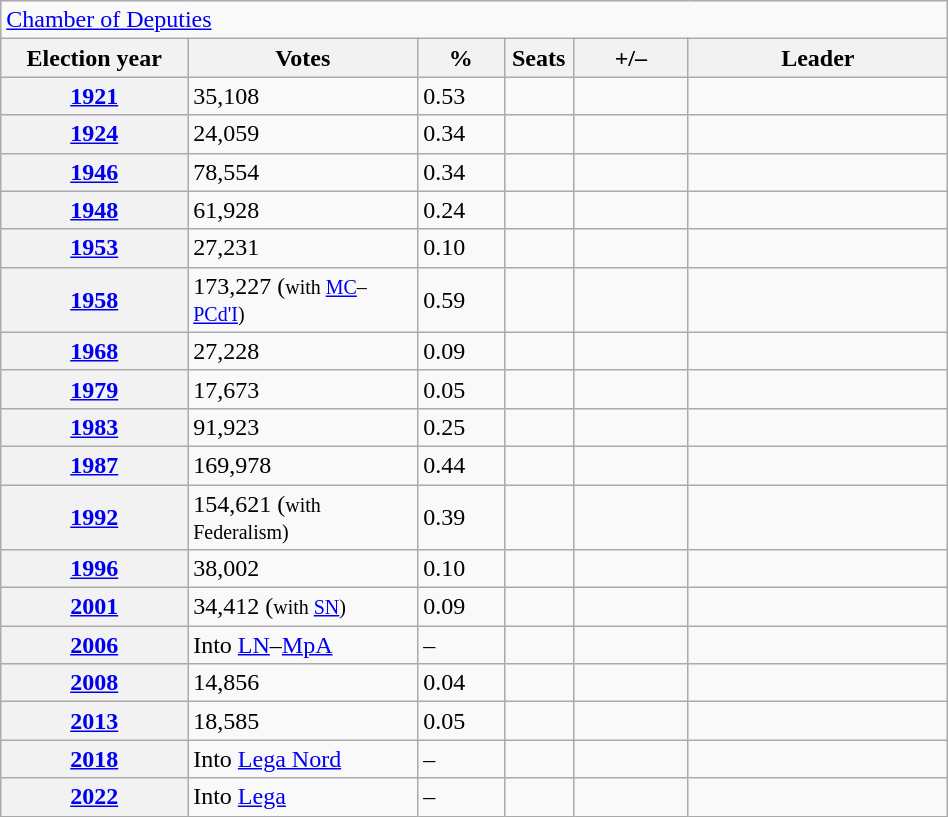<table class=wikitable style="width:50%; border:1px #AAAAFF solid">
<tr>
<td colspan=6><a href='#'>Chamber of Deputies</a></td>
</tr>
<tr>
<th width=13%>Election year</th>
<th width=16%>Votes</th>
<th width=6%>%</th>
<th width=1%>Seats</th>
<th width=8%>+/–</th>
<th width=18%>Leader</th>
</tr>
<tr>
<th><a href='#'>1921</a></th>
<td>35,108</td>
<td>0.53</td>
<td></td>
<td></td>
<td></td>
</tr>
<tr>
<th><a href='#'>1924</a></th>
<td>24,059</td>
<td>0.34</td>
<td></td>
<td></td>
<td></td>
</tr>
<tr>
<th><a href='#'>1946</a></th>
<td>78,554</td>
<td>0.34</td>
<td></td>
<td></td>
<td></td>
</tr>
<tr>
<th><a href='#'>1948</a></th>
<td>61,928</td>
<td>0.24</td>
<td></td>
<td></td>
<td></td>
</tr>
<tr>
<th><a href='#'>1953</a></th>
<td>27,231</td>
<td>0.10</td>
<td></td>
<td></td>
<td></td>
</tr>
<tr>
<th><a href='#'>1958</a></th>
<td>173,227 (<small>with <a href='#'>MC</a>–<a href='#'>PCd'I</a>)</small></td>
<td>0.59</td>
<td></td>
<td></td>
<td></td>
</tr>
<tr>
<th><a href='#'>1968</a></th>
<td>27,228</td>
<td>0.09</td>
<td></td>
<td></td>
<td></td>
</tr>
<tr>
<th><a href='#'>1979</a></th>
<td>17,673</td>
<td>0.05</td>
<td></td>
<td></td>
<td></td>
</tr>
<tr>
<th><a href='#'>1983</a></th>
<td>91,923</td>
<td>0.25</td>
<td></td>
<td></td>
<td></td>
</tr>
<tr>
<th><a href='#'>1987</a></th>
<td>169,978</td>
<td>0.44</td>
<td></td>
<td></td>
<td></td>
</tr>
<tr>
<th><a href='#'>1992</a></th>
<td>154,621 (<small>with Federalism)</small></td>
<td>0.39</td>
<td></td>
<td></td>
<td></td>
</tr>
<tr>
<th><a href='#'>1996</a></th>
<td>38,002</td>
<td>0.10</td>
<td></td>
<td></td>
<td></td>
</tr>
<tr>
<th><a href='#'>2001</a></th>
<td>34,412 (<small>with <a href='#'>SN</a>)</small></td>
<td>0.09</td>
<td></td>
<td></td>
<td></td>
</tr>
<tr>
<th><a href='#'>2006</a></th>
<td>Into <a href='#'>LN</a>–<a href='#'>MpA</a></td>
<td>–</td>
<td></td>
<td></td>
<td></td>
</tr>
<tr>
<th><a href='#'>2008</a></th>
<td>14,856</td>
<td>0.04</td>
<td></td>
<td></td>
<td></td>
</tr>
<tr>
<th><a href='#'>2013</a></th>
<td>18,585</td>
<td>0.05</td>
<td></td>
<td></td>
<td></td>
</tr>
<tr>
<th><a href='#'>2018</a></th>
<td>Into <a href='#'>Lega Nord</a></td>
<td>–</td>
<td></td>
<td></td>
<td></td>
</tr>
<tr>
<th><a href='#'>2022</a></th>
<td>Into <a href='#'>Lega</a></td>
<td>–</td>
<td></td>
<td></td>
<td></td>
</tr>
</table>
